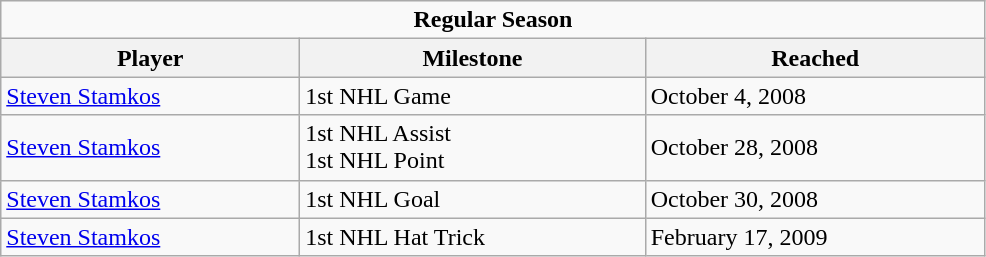<table class="wikitable" width="52%">
<tr>
<td colspan="10" align="center"><strong>Regular Season</strong></td>
</tr>
<tr>
<th>Player</th>
<th>Milestone</th>
<th>Reached</th>
</tr>
<tr>
<td><a href='#'>Steven Stamkos</a></td>
<td>1st NHL Game</td>
<td>October 4, 2008</td>
</tr>
<tr>
<td><a href='#'>Steven Stamkos</a></td>
<td>1st NHL Assist<br>1st NHL Point</td>
<td>October 28, 2008</td>
</tr>
<tr>
<td><a href='#'>Steven Stamkos</a></td>
<td>1st NHL Goal</td>
<td>October 30, 2008</td>
</tr>
<tr>
<td><a href='#'>Steven Stamkos</a></td>
<td>1st NHL Hat Trick</td>
<td>February 17, 2009</td>
</tr>
</table>
